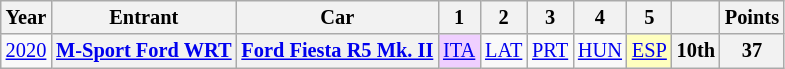<table class="wikitable" style="text-align:center; font-size:85%">
<tr>
<th>Year</th>
<th>Entrant</th>
<th>Car</th>
<th>1</th>
<th>2</th>
<th>3</th>
<th>4</th>
<th>5</th>
<th></th>
<th>Points</th>
</tr>
<tr>
<td><a href='#'>2020</a></td>
<th nowrap><a href='#'>M-Sport Ford WRT</a></th>
<th nowrap><a href='#'>Ford Fiesta R5 Mk. II</a></th>
<td style="background:#efcfff"><a href='#'>ITA</a><br></td>
<td><a href='#'>LAT</a></td>
<td><a href='#'>PRT</a></td>
<td><a href='#'>HUN</a></td>
<td style="background:#FFFFBF;"><a href='#'>ESP</a><br></td>
<th>10th</th>
<th>37</th>
</tr>
</table>
